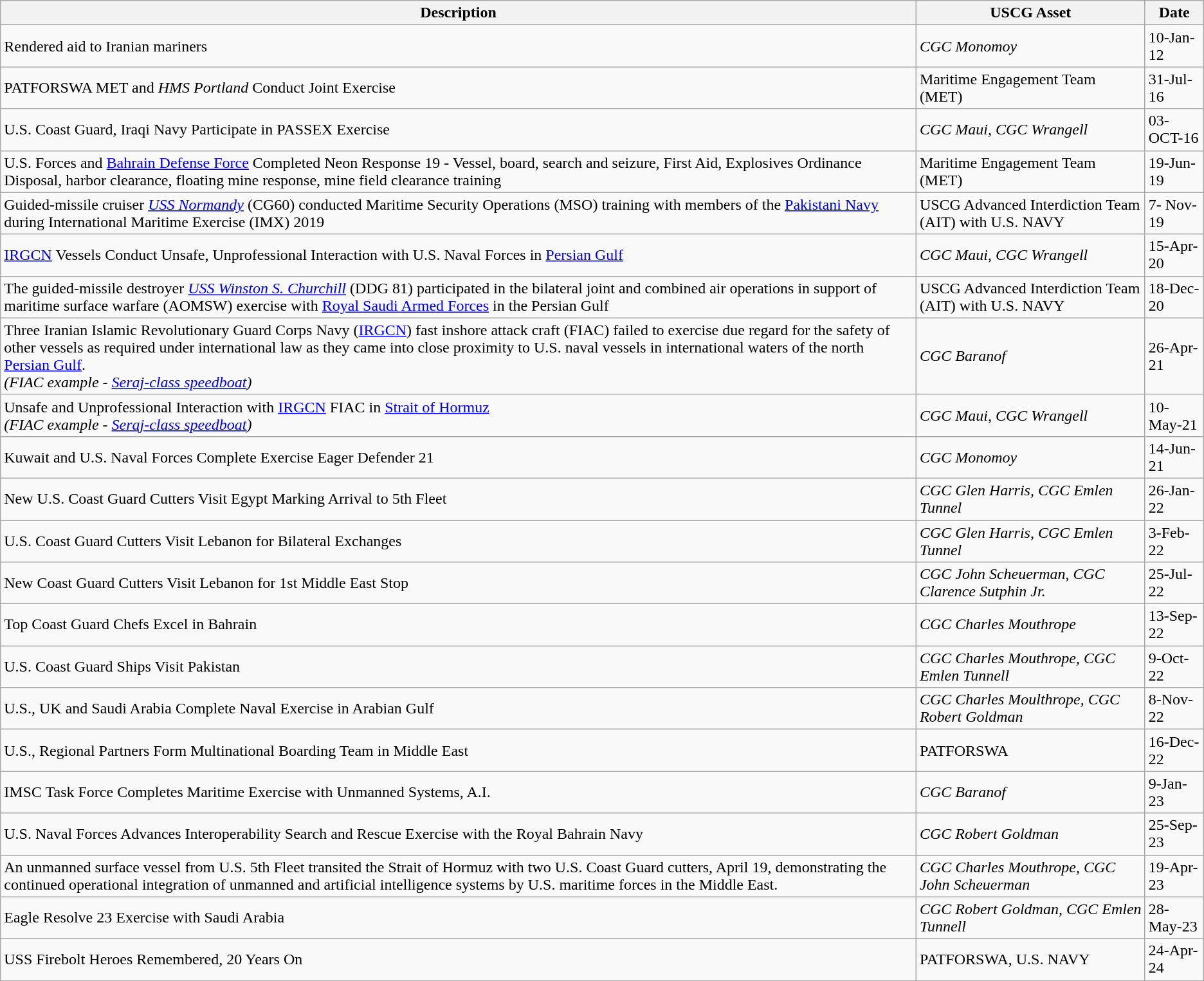<table class="wikitable sortable">
<tr>
<th><strong>Description</strong></th>
<th><strong>USCG Asset</strong></th>
<th><strong>Date</strong></th>
</tr>
<tr>
<td>Rendered aid to Iranian mariners </td>
<td><em>CGC Monomoy</em></td>
<td>10-Jan-12</td>
</tr>
<tr>
<td>PATFORSWA MET and <em>HMS Portland</em> Conduct Joint Exercise </td>
<td>Maritime Engagement Team (MET)</td>
<td>31-Jul-16</td>
</tr>
<tr>
<td>U.S. Coast Guard, Iraqi Navy Participate in PASSEX Exercise </td>
<td><em>CGC Maui, CGC Wrangell</em></td>
<td>03-OCT-16</td>
</tr>
<tr>
<td>U.S. Forces and <a href='#'>Bahrain Defense Force</a> Completed Neon Response 19 - Vessel, board, search and seizure, First Aid, Explosives Ordinance Disposal, harbor  clearance, floating mine response, mine field clearance training </td>
<td>Maritime Engagement Team (MET)</td>
<td>19-Jun-19</td>
</tr>
<tr>
<td>Guided-missile cruiser <em><a href='#'>USS Normandy</a></em> (CG60) conducted Maritime Security Operations (MSO) training with members of the <a href='#'>Pakistani Navy</a> during International Maritime Exercise (IMX) 2019</td>
<td>USCG Advanced Interdiction Team (AIT) with U.S. NAVY</td>
<td>7- Nov-19</td>
</tr>
<tr>
<td><a href='#'>IRGCN</a> Vessels Conduct Unsafe, Unprofessional Interaction with U.S. Naval Forces in <a href='#'>Persian Gulf</a></td>
<td><em>CGC Maui, CGC Wrangell</em></td>
<td>15-Apr-20</td>
</tr>
<tr>
<td>The guided-missile destroyer <em><a href='#'>USS Winston S. Churchill</a></em> (DDG 81) participated in  the bilateral joint and combined air operations in support of maritime surface warfare (AOMSW) exercise with <a href='#'>Royal Saudi Armed Forces</a> in the Persian Gulf </td>
<td>USCG Advanced Interdiction Team (AIT) with U.S. NAVY</td>
<td>18-Dec-20</td>
</tr>
<tr>
<td>Three Iranian Islamic Revolutionary Guard Corps Navy (<a href='#'>IRGCN</a>) fast inshore attack craft (FIAC) failed to exercise due regard for the safety of other vessels as required under international law as they came into close proximity to U.S.  naval vessels in international waters of the north <a href='#'>Persian Gulf</a>.<br><em>(FIAC example - <a href='#'>Seraj-class speedboat</a>)</em></td>
<td><em>CGC Baranof</em></td>
<td>26-Apr-21</td>
</tr>
<tr>
<td>Unsafe and Unprofessional Interaction with <a href='#'>IRGCN</a> FIAC in <a href='#'>Strait of Hormuz</a><br><em>(FIAC example - <a href='#'>Seraj-class speedboat</a>)</em></td>
<td><em>CGC Maui, CGC Wrangell</em></td>
<td>10-May-21</td>
</tr>
<tr>
<td>Kuwait and U.S. Naval Forces Complete Exercise Eager Defender 21 </td>
<td><em>CGC Monomoy</em></td>
<td>14-Jun-21</td>
</tr>
<tr>
<td>New U.S. Coast Guard Cutters Visit Egypt Marking Arrival to 5th Fleet </td>
<td><em>CGC Glen Harris, CGC Emlen Tunnel</em></td>
<td>26-Jan-22</td>
</tr>
<tr>
<td>U.S. Coast Guard Cutters Visit Lebanon for Bilateral Exchanges </td>
<td><em>CGC Glen Harris, CGC Emlen Tunnel</em></td>
<td>3-Feb-22</td>
</tr>
<tr>
<td>New Coast Guard Cutters Visit Lebanon for 1st Middle East Stop </td>
<td><em>CGC John Scheuerman, CGC Clarence Sutphin Jr.</em></td>
<td>25-Jul-22</td>
</tr>
<tr>
<td>Top Coast Guard Chefs Excel in Bahrain </td>
<td><em>CGC Charles Mouthrope</em></td>
<td>13-Sep-22</td>
</tr>
<tr>
<td>U.S. Coast Guard Ships Visit Pakistan </td>
<td><em>CGC Charles Mouthrope, CGC Emlen Tunnell</em></td>
<td>9-Oct-22</td>
</tr>
<tr>
<td>U.S., UK and Saudi Arabia Complete Naval Exercise in Arabian Gulf </td>
<td><em>CGC Charles Moulthrope, CGC Robert Goldman</em></td>
<td>8-Nov-22</td>
</tr>
<tr>
<td>U.S., Regional Partners Form Multinational Boarding Team in Middle East </td>
<td>PATFORSWA</td>
<td>16-Dec-22</td>
</tr>
<tr>
<td>IMSC Task Force Completes Maritime Exercise with Unmanned Systems, A.I.</td>
<td><em>CGC Baranof</em></td>
<td>9-Jan-23</td>
</tr>
<tr>
<td>U.S. Naval Forces Advances Interoperability Search and Rescue Exercise with the Royal Bahrain Navy </td>
<td><em>CGC Robert Goldman</em></td>
<td>25-Sep-23</td>
</tr>
<tr>
<td>An unmanned surface vessel from U.S. 5th Fleet transited the Strait of Hormuz with two U.S. Coast Guard cutters, April 19, demonstrating the continued operational integration of unmanned and artificial intelligence systems by U.S. maritime forces in the Middle East.</td>
<td><em>CGC Charles Mouthrope, CGC John Scheuerman</em></td>
<td>19-Apr-23</td>
</tr>
<tr>
<td>Eagle Resolve 23 Exercise with Saudi Arabia </td>
<td><em>CGC Robert Goldman, CGC Emlen Tunnell</em></td>
<td>28-May-23</td>
</tr>
<tr>
<td>USS Firebolt Heroes Remembered, 20 Years On</td>
<td>PATFORSWA, U.S. NAVY</td>
<td>24-Apr-24</td>
</tr>
</table>
